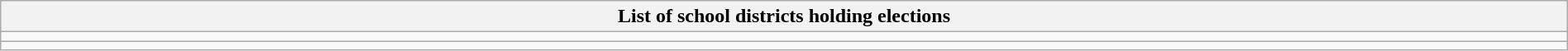<table class="wikitable mw-collapsible mw-collapsed" style="width:100%;">
<tr>
<th>List of school districts holding elections</th>
</tr>
<tr>
<td></td>
</tr>
<tr>
<td id="note2"></td>
</tr>
</table>
